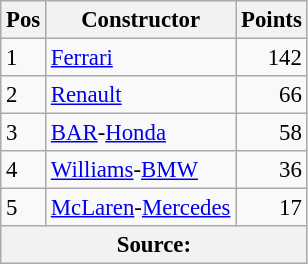<table class="wikitable" style="font-size: 95%;">
<tr>
<th>Pos</th>
<th>Constructor</th>
<th>Points</th>
</tr>
<tr>
<td>1</td>
<td> <a href='#'>Ferrari</a></td>
<td align="right">142</td>
</tr>
<tr>
<td>2</td>
<td> <a href='#'>Renault</a></td>
<td align="right">66</td>
</tr>
<tr>
<td>3</td>
<td> <a href='#'>BAR</a>-<a href='#'>Honda</a></td>
<td align="right">58</td>
</tr>
<tr>
<td>4</td>
<td> <a href='#'>Williams</a>-<a href='#'>BMW</a></td>
<td align="right">36</td>
</tr>
<tr>
<td>5</td>
<td> <a href='#'>McLaren</a>-<a href='#'>Mercedes</a></td>
<td align="right">17</td>
</tr>
<tr>
<th colspan=4>Source: </th>
</tr>
</table>
